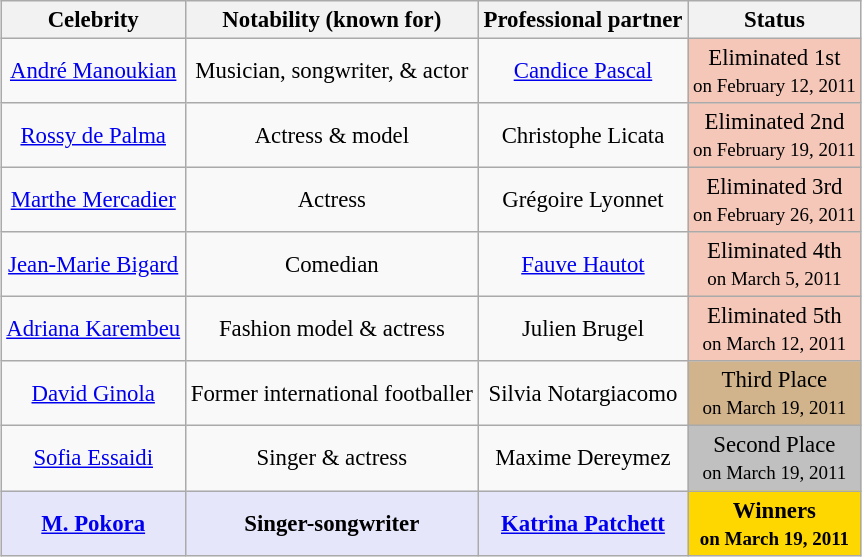<table class="wikitable" style="text-align: center; white-space:nowrap; margin:auto; font-size:95%;">
<tr>
<th>Celebrity</th>
<th>Notability (known for)</th>
<th>Professional partner</th>
<th>Status</th>
</tr>
<tr>
<td><a href='#'>André Manoukian</a></td>
<td>Musician, songwriter, & actor</td>
<td><a href='#'>Candice Pascal</a></td>
<td style="background:#f4c7b8;">Eliminated 1st<br><small>on February 12, 2011</small></td>
</tr>
<tr>
<td><a href='#'>Rossy de Palma</a></td>
<td>Actress & model</td>
<td>Christophe Licata</td>
<td style="background:#f4c7b8;">Eliminated 2nd<br><small>on February 19, 2011</small></td>
</tr>
<tr>
<td><a href='#'>Marthe Mercadier</a></td>
<td>Actress</td>
<td>Grégoire Lyonnet</td>
<td style="background:#f4c7b8;">Eliminated 3rd<br><small>on February 26, 2011</small></td>
</tr>
<tr>
<td><a href='#'>Jean-Marie Bigard</a></td>
<td>Comedian</td>
<td><a href='#'>Fauve Hautot</a></td>
<td style="background:#f4c7b8;">Eliminated 4th<br><small>on March 5, 2011</small></td>
</tr>
<tr>
<td><a href='#'>Adriana Karembeu</a></td>
<td>Fashion model & actress</td>
<td>Julien Brugel</td>
<td style="background:#f4c7b8;">Eliminated 5th<br><small>on March 12, 2011</small></td>
</tr>
<tr>
<td><a href='#'>David Ginola</a></td>
<td>Former international footballer</td>
<td>Silvia Notargiacomo</td>
<td bgcolor="Tan">Third Place<br><small>on March 19, 2011</small></td>
</tr>
<tr>
<td><a href='#'>Sofia Essaidi</a></td>
<td>Singer & actress</td>
<td>Maxime Dereymez</td>
<td bgcolor="silver">Second Place<br><small>on March 19, 2011</small></td>
</tr>
<tr>
<td bgcolor="lavender"><strong><a href='#'>M. Pokora</a></strong></td>
<td bgcolor="lavender"><strong>Singer-songwriter</strong></td>
<td bgcolor="lavender"><strong><a href='#'>Katrina Patchett</a></strong></td>
<td bgcolor="gold"><strong>Winners</strong><br><small><strong>on March 19, 2011</strong></small></td>
</tr>
</table>
